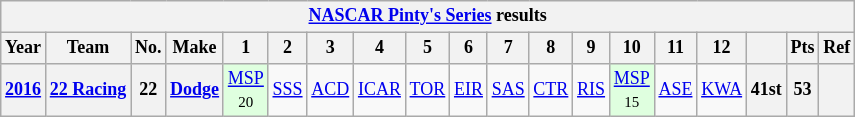<table class="wikitable" style="text-align:center; font-size:75%">
<tr>
<th colspan=19><a href='#'>NASCAR Pinty's Series</a> results</th>
</tr>
<tr>
<th>Year</th>
<th>Team</th>
<th>No.</th>
<th>Make</th>
<th>1</th>
<th>2</th>
<th>3</th>
<th>4</th>
<th>5</th>
<th>6</th>
<th>7</th>
<th>8</th>
<th>9</th>
<th>10</th>
<th>11</th>
<th>12</th>
<th></th>
<th>Pts</th>
<th>Ref</th>
</tr>
<tr>
<th><a href='#'>2016</a></th>
<th><a href='#'>22 Racing</a></th>
<th>22</th>
<th><a href='#'>Dodge</a></th>
<td style="background:#DFFFDF;"><a href='#'>MSP</a><br><small>20</small></td>
<td><a href='#'>SSS</a></td>
<td><a href='#'>ACD</a></td>
<td><a href='#'>ICAR</a></td>
<td><a href='#'>TOR</a></td>
<td><a href='#'>EIR</a></td>
<td><a href='#'>SAS</a></td>
<td><a href='#'>CTR</a></td>
<td><a href='#'>RIS</a></td>
<td style="background:#DFFFDF;"><a href='#'>MSP</a><br><small>15</small></td>
<td><a href='#'>ASE</a></td>
<td><a href='#'>KWA</a></td>
<th>41st</th>
<th>53</th>
<th></th>
</tr>
</table>
